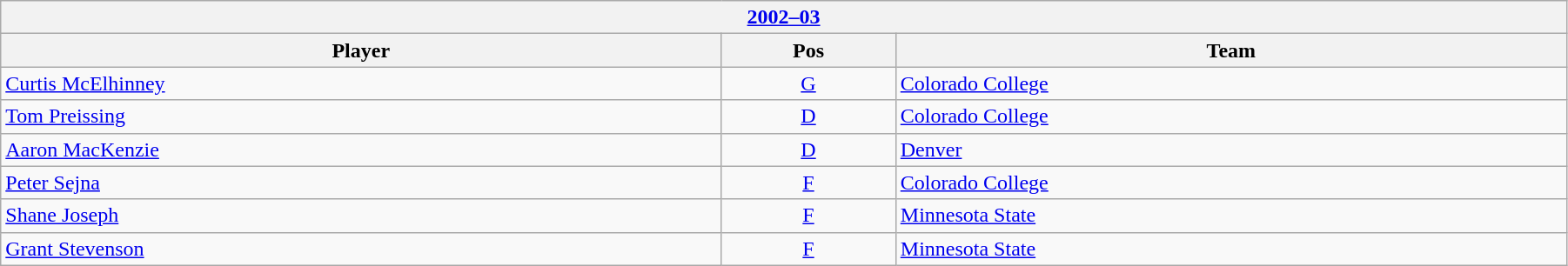<table class="wikitable" width=95%>
<tr>
<th colspan=3><a href='#'>2002–03</a></th>
</tr>
<tr>
<th>Player</th>
<th>Pos</th>
<th>Team</th>
</tr>
<tr>
<td><a href='#'>Curtis McElhinney</a></td>
<td align=center><a href='#'>G</a></td>
<td><a href='#'>Colorado College</a></td>
</tr>
<tr>
<td><a href='#'>Tom Preissing</a></td>
<td align=center><a href='#'>D</a></td>
<td><a href='#'>Colorado College</a></td>
</tr>
<tr>
<td><a href='#'>Aaron MacKenzie</a></td>
<td align=center><a href='#'>D</a></td>
<td><a href='#'>Denver</a></td>
</tr>
<tr>
<td><a href='#'>Peter Sejna</a></td>
<td align=center><a href='#'>F</a></td>
<td><a href='#'>Colorado College</a></td>
</tr>
<tr>
<td><a href='#'>Shane Joseph</a></td>
<td align=center><a href='#'>F</a></td>
<td><a href='#'>Minnesota State</a></td>
</tr>
<tr>
<td><a href='#'>Grant Stevenson</a></td>
<td align=center><a href='#'>F</a></td>
<td><a href='#'>Minnesota State</a></td>
</tr>
</table>
